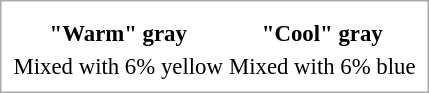<table style="border:1px solid #aaaaaa; background-color:white; padding:5px; font-size:95%; margin: 0px 12px 12px 0px; float: left; margin-left: 10px">
<tr align=center>
<td colspan=2></td>
</tr>
<tr align=center>
<td><strong>"Warm" gray</strong></td>
<td><strong>"Cool" gray</strong></td>
</tr>
<tr align=center>
<td>Mixed with 6% yellow</td>
<td>Mixed with 6% blue</td>
</tr>
</table>
